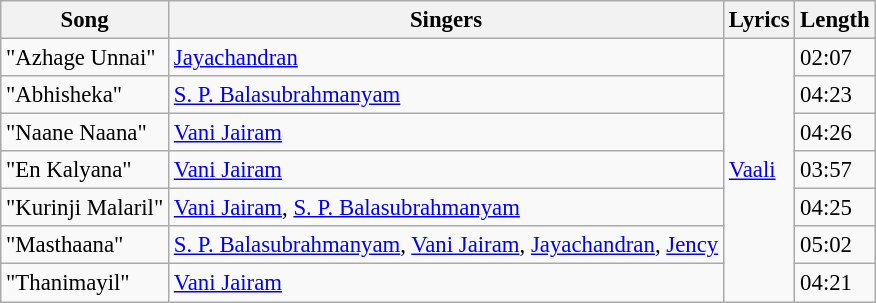<table class="wikitable" style="font-size:95%;">
<tr>
<th>Song</th>
<th>Singers</th>
<th>Lyrics</th>
<th>Length</th>
</tr>
<tr>
<td>"Azhage Unnai"</td>
<td><a href='#'>Jayachandran</a></td>
<td rowspan="7"><a href='#'>Vaali</a></td>
<td>02:07</td>
</tr>
<tr>
<td>"Abhisheka"</td>
<td><a href='#'>S. P. Balasubrahmanyam</a></td>
<td>04:23</td>
</tr>
<tr>
<td>"Naane Naana"</td>
<td><a href='#'>Vani Jairam</a></td>
<td>04:26</td>
</tr>
<tr>
<td>"En Kalyana"</td>
<td><a href='#'>Vani Jairam</a></td>
<td>03:57</td>
</tr>
<tr>
<td>"Kurinji Malaril"</td>
<td><a href='#'>Vani Jairam</a>, <a href='#'>S. P. Balasubrahmanyam</a></td>
<td>04:25</td>
</tr>
<tr>
<td>"Masthaana"</td>
<td><a href='#'>S. P. Balasubrahmanyam</a>, <a href='#'>Vani Jairam</a>, <a href='#'>Jayachandran</a>, <a href='#'>Jency</a></td>
<td>05:02</td>
</tr>
<tr>
<td>"Thanimayil"</td>
<td><a href='#'>Vani Jairam</a></td>
<td>04:21</td>
</tr>
</table>
